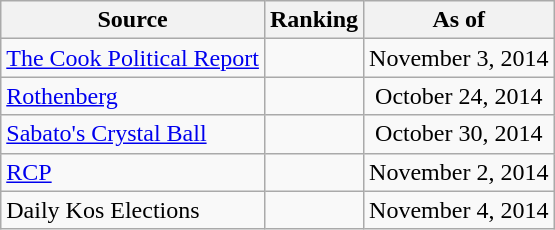<table class="wikitable" style="text-align:center">
<tr>
<th>Source</th>
<th>Ranking</th>
<th>As of</th>
</tr>
<tr>
<td align=left><a href='#'>The Cook Political Report</a></td>
<td></td>
<td>November 3, 2014</td>
</tr>
<tr>
<td align=left><a href='#'>Rothenberg</a></td>
<td></td>
<td>October 24, 2014</td>
</tr>
<tr>
<td align=left><a href='#'>Sabato's Crystal Ball</a></td>
<td></td>
<td>October 30, 2014</td>
</tr>
<tr>
<td align="left"><a href='#'>RCP</a></td>
<td></td>
<td>November 2, 2014</td>
</tr>
<tr>
<td align=left>Daily Kos Elections</td>
<td></td>
<td>November 4, 2014</td>
</tr>
</table>
